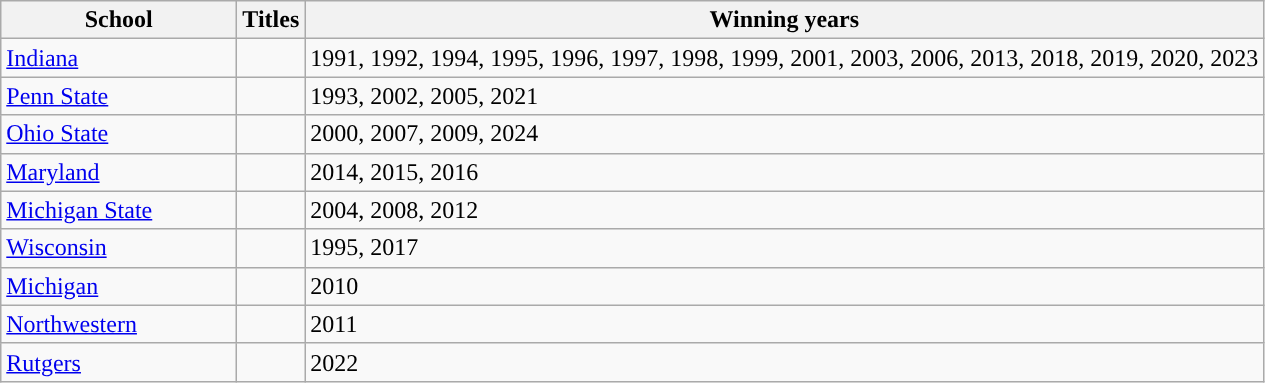<table class="wikitable">
<tr>
<th width=150px>School</th>
<th width=px>Titles</th>
<th width=px>Winning years</th>
</tr>
<tr>
<td><a href='#'>Indiana</a></td>
<td></td>
<td>1991, 1992, 1994, 1995, 1996, 1997, 1998, 1999, 2001, 2003, 2006, 2013, 2018, 2019, 2020, 2023</td>
</tr>
<tr>
<td><a href='#'>Penn State</a></td>
<td></td>
<td>1993, 2002, 2005, 2021</td>
</tr>
<tr>
<td><a href='#'>Ohio State</a></td>
<td></td>
<td>2000, 2007, 2009, 2024</td>
</tr>
<tr>
<td><a href='#'>Maryland</a></td>
<td></td>
<td>2014, 2015, 2016</td>
</tr>
<tr>
<td><a href='#'>Michigan State</a></td>
<td></td>
<td>2004, 2008, 2012</td>
</tr>
<tr>
<td><a href='#'>Wisconsin</a></td>
<td></td>
<td>1995, 2017</td>
</tr>
<tr>
<td><a href='#'>Michigan</a></td>
<td></td>
<td>2010</td>
</tr>
<tr>
<td><a href='#'>Northwestern</a></td>
<td></td>
<td>2011</td>
</tr>
<tr>
<td><a href='#'>Rutgers</a></td>
<td></td>
<td>2022</td>
</tr>
</table>
